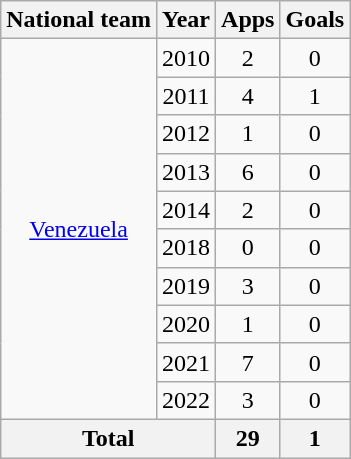<table class=wikitable style=text-align:center>
<tr>
<th>National team</th>
<th>Year</th>
<th>Apps</th>
<th>Goals</th>
</tr>
<tr>
<td rowspan="10"><a href='#'>Venezuela</a></td>
<td>2010</td>
<td>2</td>
<td>0</td>
</tr>
<tr>
<td>2011</td>
<td>4</td>
<td>1</td>
</tr>
<tr>
<td>2012</td>
<td>1</td>
<td>0</td>
</tr>
<tr>
<td>2013</td>
<td>6</td>
<td>0</td>
</tr>
<tr>
<td>2014</td>
<td>2</td>
<td>0</td>
</tr>
<tr>
<td>2018</td>
<td>0</td>
<td>0</td>
</tr>
<tr>
<td>2019</td>
<td>3</td>
<td>0</td>
</tr>
<tr>
<td>2020</td>
<td>1</td>
<td>0</td>
</tr>
<tr>
<td>2021</td>
<td>7</td>
<td>0</td>
</tr>
<tr>
<td>2022</td>
<td>3</td>
<td>0</td>
</tr>
<tr>
<th colspan="2">Total</th>
<th>29</th>
<th>1</th>
</tr>
</table>
